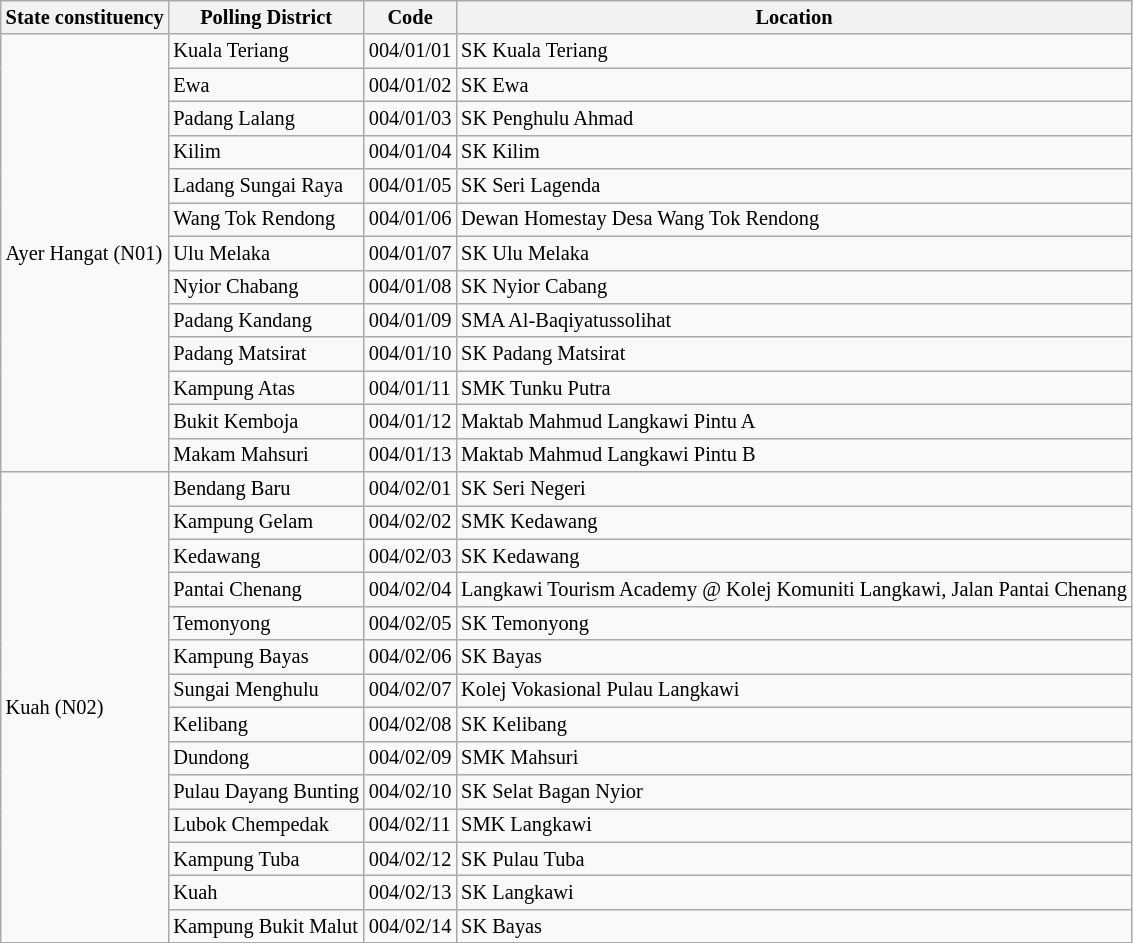<table class="wikitable sortable mw-collapsible" style="white-space:nowrap;font-size:85%">
<tr>
<th>State constituency</th>
<th>Polling District</th>
<th>Code</th>
<th>Location</th>
</tr>
<tr>
<td rowspan="13">Ayer Hangat (N01)</td>
<td>Kuala Teriang</td>
<td>004/01/01</td>
<td>SK Kuala Teriang</td>
</tr>
<tr>
<td>Ewa</td>
<td>004/01/02</td>
<td>SK Ewa</td>
</tr>
<tr>
<td>Padang Lalang</td>
<td>004/01/03</td>
<td>SK Penghulu Ahmad</td>
</tr>
<tr>
<td>Kilim</td>
<td>004/01/04</td>
<td>SK Kilim</td>
</tr>
<tr>
<td>Ladang Sungai Raya</td>
<td>004/01/05</td>
<td>SK Seri Lagenda</td>
</tr>
<tr>
<td>Wang Tok Rendong</td>
<td>004/01/06</td>
<td>Dewan Homestay Desa Wang Tok Rendong</td>
</tr>
<tr>
<td>Ulu Melaka</td>
<td>004/01/07</td>
<td>SK Ulu Melaka</td>
</tr>
<tr>
<td>Nyior Chabang</td>
<td>004/01/08</td>
<td>SK Nyior Cabang</td>
</tr>
<tr>
<td>Padang Kandang</td>
<td>004/01/09</td>
<td>SMA Al-Baqiyatussolihat</td>
</tr>
<tr>
<td>Padang Matsirat</td>
<td>004/01/10</td>
<td>SK Padang Matsirat</td>
</tr>
<tr>
<td>Kampung Atas</td>
<td>004/01/11</td>
<td>SMK Tunku Putra</td>
</tr>
<tr>
<td>Bukit Kemboja</td>
<td>004/01/12</td>
<td>Maktab Mahmud Langkawi Pintu A</td>
</tr>
<tr>
<td>Makam Mahsuri</td>
<td>004/01/13</td>
<td>Maktab Mahmud Langkawi Pintu B</td>
</tr>
<tr>
<td rowspan="14">Kuah (N02)</td>
<td>Bendang Baru</td>
<td>004/02/01</td>
<td>SK Seri Negeri</td>
</tr>
<tr>
<td>Kampung Gelam</td>
<td>004/02/02</td>
<td>SMK Kedawang</td>
</tr>
<tr>
<td>Kedawang</td>
<td>004/02/03</td>
<td>SK Kedawang</td>
</tr>
<tr>
<td>Pantai Chenang</td>
<td>004/02/04</td>
<td>Langkawi Tourism Academy @ Kolej Komuniti Langkawi, Jalan Pantai Chenang</td>
</tr>
<tr>
<td>Temonyong</td>
<td>004/02/05</td>
<td>SK Temonyong</td>
</tr>
<tr>
<td>Kampung Bayas</td>
<td>004/02/06</td>
<td>SK Bayas</td>
</tr>
<tr>
<td>Sungai Menghulu</td>
<td>004/02/07</td>
<td>Kolej Vokasional Pulau Langkawi</td>
</tr>
<tr>
<td>Kelibang</td>
<td>004/02/08</td>
<td>SK Kelibang</td>
</tr>
<tr>
<td>Dundong</td>
<td>004/02/09</td>
<td>SMK Mahsuri</td>
</tr>
<tr>
<td>Pulau Dayang Bunting</td>
<td>004/02/10</td>
<td>SK Selat Bagan Nyior</td>
</tr>
<tr>
<td>Lubok Chempedak</td>
<td>004/02/11</td>
<td>SMK Langkawi</td>
</tr>
<tr>
<td>Kampung Tuba</td>
<td>004/02/12</td>
<td>SK Pulau Tuba</td>
</tr>
<tr>
<td>Kuah</td>
<td>004/02/13</td>
<td>SK Langkawi</td>
</tr>
<tr>
<td>Kampung Bukit Malut</td>
<td>004/02/14</td>
<td>SK Bayas</td>
</tr>
</table>
